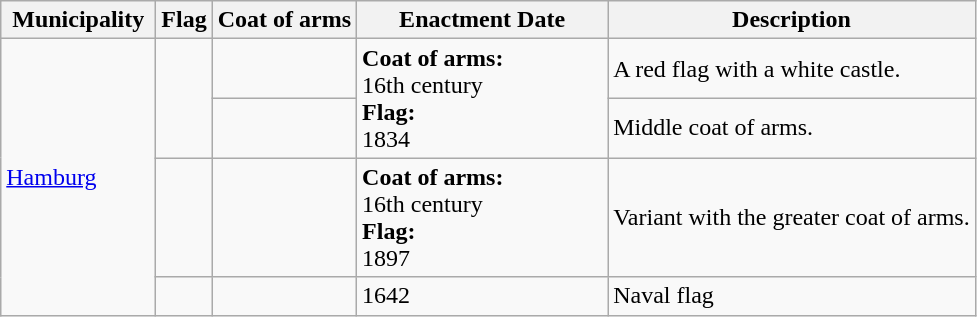<table class="wikitable">
<tr>
<th style="width:12ch;">Municipality</th>
<th>Flag</th>
<th>Coat of arms</th>
<th style="width:20ch;">Enactment Date</th>
<th>Description</th>
</tr>
<tr>
<td rowspan="4"><a href='#'>Hamburg</a></td>
<td rowspan="2"></td>
<td></td>
<td rowspan="2"><strong>Coat of arms:</strong><br>16th century<br><strong>Flag:</strong><br>1834</td>
<td> A red flag with a white castle.</td>
</tr>
<tr>
<td></td>
<td>Middle coat of arms.</td>
</tr>
<tr>
<td></td>
<td></td>
<td><strong>Coat of arms:</strong><br>16th century<br><strong>Flag:</strong><br>1897</td>
<td>Variant with the greater coat of arms.</td>
</tr>
<tr>
<td></td>
<td></td>
<td>1642</td>
<td>Naval flag</td>
</tr>
</table>
